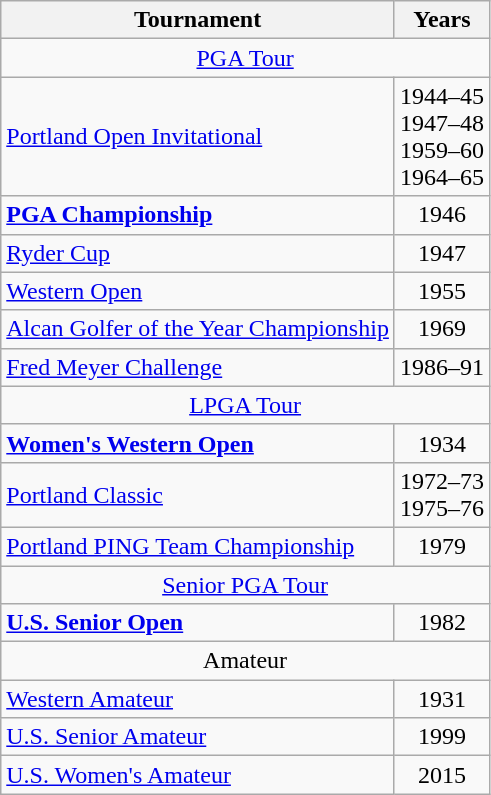<table class=wikitable>
<tr>
<th>Tournament</th>
<th>Years</th>
</tr>
<tr>
<td colspan=2 align=center><a href='#'>PGA Tour</a></td>
</tr>
<tr>
<td><a href='#'>Portland Open Invitational</a></td>
<td align=center>1944–45<br>1947–48<br>1959–60<br>1964–65</td>
</tr>
<tr>
<td><strong><a href='#'>PGA Championship</a></strong></td>
<td align=center>1946</td>
</tr>
<tr>
<td><a href='#'>Ryder Cup</a></td>
<td align=center>1947</td>
</tr>
<tr>
<td><a href='#'>Western Open</a></td>
<td align=center>1955</td>
</tr>
<tr>
<td><a href='#'>Alcan Golfer of the Year Championship</a></td>
<td align=center>1969</td>
</tr>
<tr>
<td><a href='#'>Fred Meyer Challenge</a></td>
<td align=center>1986–91</td>
</tr>
<tr>
<td colspan=2 align=center><a href='#'>LPGA Tour</a></td>
</tr>
<tr>
<td><strong><a href='#'>Women's Western Open</a></strong></td>
<td align=center>1934</td>
</tr>
<tr>
<td><a href='#'>Portland Classic</a></td>
<td align=center>1972–73<br>1975–76</td>
</tr>
<tr>
<td><a href='#'>Portland PING Team Championship</a></td>
<td align=center>1979</td>
</tr>
<tr>
<td colspan=2 align=center><a href='#'>Senior PGA Tour</a></td>
</tr>
<tr>
<td><strong><a href='#'>U.S. Senior Open</a></strong></td>
<td align=center>1982</td>
</tr>
<tr>
<td colspan=2 align=center>Amateur</td>
</tr>
<tr>
<td><a href='#'>Western Amateur</a></td>
<td align=center>1931</td>
</tr>
<tr>
<td><a href='#'>U.S. Senior Amateur</a></td>
<td align=center>1999</td>
</tr>
<tr>
<td><a href='#'>U.S. Women's Amateur</a></td>
<td align=center>2015</td>
</tr>
</table>
